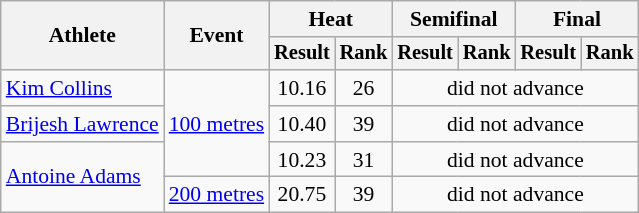<table class="wikitable" style="font-size:90%">
<tr>
<th rowspan="2">Athlete</th>
<th rowspan="2">Event</th>
<th colspan="2">Heat</th>
<th colspan="2">Semifinal</th>
<th colspan="2">Final</th>
</tr>
<tr style="font-size:95%">
<th>Result</th>
<th>Rank</th>
<th>Result</th>
<th>Rank</th>
<th>Result</th>
<th>Rank</th>
</tr>
<tr style=text-align:center>
<td style=text-align:left><a href='#'>Kim Collins</a></td>
<td style=text-align:left rowspan=3><a href='#'>100 metres</a></td>
<td>10.16</td>
<td>26</td>
<td colspan=4>did not advance</td>
</tr>
<tr style=text-align:center>
<td style=text-align:left><a href='#'>Brijesh Lawrence</a></td>
<td>10.40</td>
<td>39</td>
<td colspan=4>did not advance</td>
</tr>
<tr style=text-align:center>
<td style=text-align:left rowspan=2><a href='#'>Antoine Adams</a></td>
<td>10.23</td>
<td>31</td>
<td colspan=4>did not advance</td>
</tr>
<tr style=text-align:center>
<td style=text-align:left><a href='#'>200 metres</a></td>
<td>20.75</td>
<td>39</td>
<td colspan=4>did not advance</td>
</tr>
</table>
